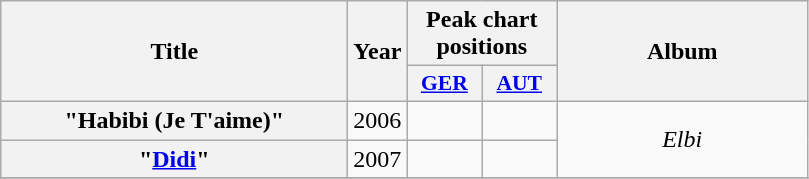<table class="wikitable plainrowheaders" style="text-align:center;">
<tr>
<th scope="col" rowspan="2" style="width:14em;">Title</th>
<th scope="col" rowspan="2" style="width:1em;">Year</th>
<th scope="col" colspan="2">Peak chart positions</th>
<th scope="col" rowspan="2" style="width:10em;">Album</th>
</tr>
<tr>
<th scope="col" style="width:3em;font-size:90%;"><a href='#'>GER</a><br></th>
<th scope="col" style="width:3em;font-size:90%;"><a href='#'>AUT</a><br></th>
</tr>
<tr>
<th scope="row">"Habibi (Je T'aime)"</th>
<td>2006</td>
<td></td>
<td></td>
<td rowspan=2><em>Elbi </em></td>
</tr>
<tr>
<th scope="row">"<a href='#'>Didi</a>"</th>
<td>2007</td>
<td></td>
<td></td>
</tr>
<tr>
</tr>
<tr>
</tr>
</table>
